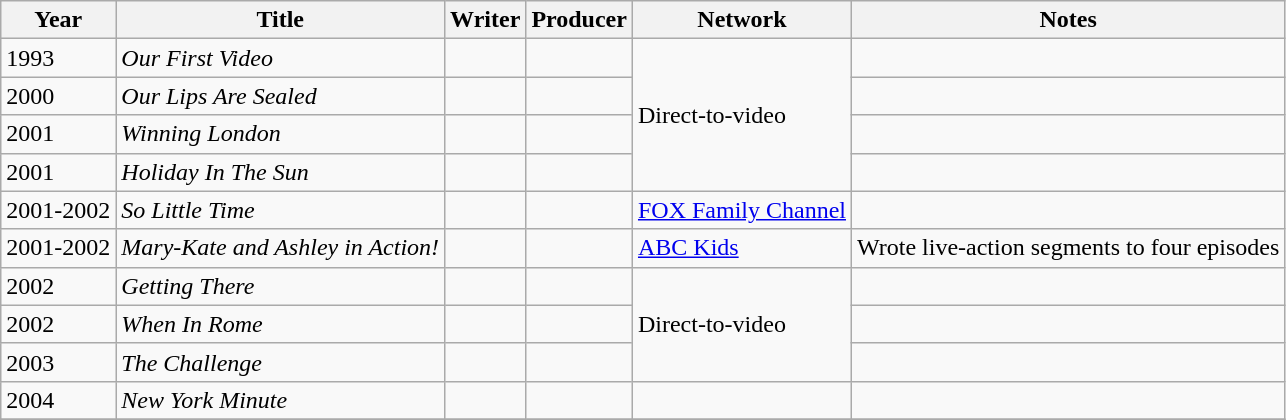<table class="wikitable">
<tr>
<th>Year</th>
<th>Title</th>
<th>Writer</th>
<th>Producer</th>
<th>Network</th>
<th>Notes</th>
</tr>
<tr>
<td>1993</td>
<td><em>Our First Video</em></td>
<td></td>
<td></td>
<td rowspan=4>Direct-to-video</td>
<td></td>
</tr>
<tr>
<td>2000</td>
<td><em>Our Lips Are Sealed</em></td>
<td></td>
<td></td>
<td></td>
</tr>
<tr>
<td>2001</td>
<td><em>Winning London</em></td>
<td></td>
<td></td>
<td></td>
</tr>
<tr>
<td>2001</td>
<td><em>Holiday In The Sun</em></td>
<td></td>
<td></td>
<td></td>
</tr>
<tr>
<td>2001-2002</td>
<td><em>So Little Time</em></td>
<td></td>
<td></td>
<td><a href='#'>FOX Family Channel</a></td>
<td></td>
</tr>
<tr>
<td>2001-2002</td>
<td><em>Mary-Kate and Ashley in Action!</em></td>
<td></td>
<td></td>
<td><a href='#'>ABC Kids</a></td>
<td>Wrote live-action segments to four episodes</td>
</tr>
<tr>
<td>2002</td>
<td><em>Getting There</em></td>
<td></td>
<td></td>
<td rowspan=3>Direct-to-video</td>
<td></td>
</tr>
<tr>
<td>2002</td>
<td><em>When In Rome</em></td>
<td></td>
<td></td>
<td></td>
</tr>
<tr>
<td>2003</td>
<td><em>The Challenge</em></td>
<td></td>
<td></td>
<td></td>
</tr>
<tr>
<td>2004</td>
<td><em>New York Minute</em></td>
<td></td>
<td></td>
<td></td>
<td></td>
</tr>
<tr>
</tr>
</table>
